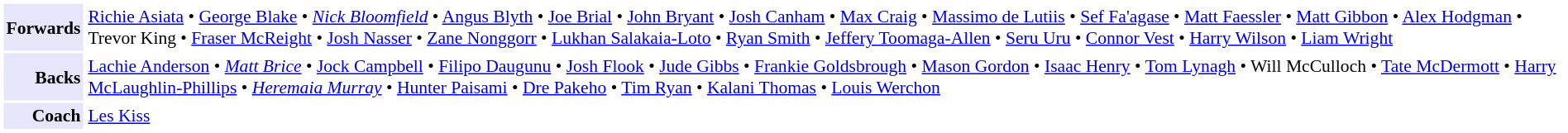<table cellpadding="2" style="border: 1px solid white; font-size:90%;">
<tr>
<td style="text-align:right" bgcolor="lavender"><strong>Forwards</strong></td>
<td style="text-align:left"><a href='#'>Richie Asiata</a> • <a href='#'>George Blake</a> • <em><a href='#'>Nick Bloomfield</a></em> • <a href='#'>Angus Blyth</a> • <a href='#'>Joe Brial</a> • <a href='#'>John Bryant</a> • <a href='#'>Josh Canham</a> • <a href='#'>Max Craig</a> • <a href='#'>Massimo de Lutiis</a> • <a href='#'>Sef Fa'agase</a> • <a href='#'>Matt Faessler</a> • <a href='#'>Matt Gibbon</a> • <a href='#'>Alex Hodgman</a> • Trevor King • <a href='#'>Fraser McReight</a> • <a href='#'>Josh Nasser</a> • <a href='#'>Zane Nonggorr</a> • <a href='#'>Lukhan Salakaia-Loto</a> • <a href='#'>Ryan Smith</a> • <a href='#'>Jeffery Toomaga-Allen</a> • <a href='#'>Seru Uru</a> • <a href='#'>Connor Vest</a> • <a href='#'>Harry Wilson</a> • <a href='#'>Liam Wright</a></td>
</tr>
<tr>
<td style="text-align:right" bgcolor="lavender"><strong>Backs</strong></td>
<td style="text-align:left"><a href='#'>Lachie Anderson</a> • <em><a href='#'>Matt Brice</a></em> • <a href='#'>Jock Campbell</a> • <a href='#'>Filipo Daugunu</a> • <a href='#'>Josh Flook</a> • <a href='#'>Jude Gibbs</a> • <a href='#'>Frankie Goldsbrough</a> • <a href='#'>Mason Gordon</a> • <a href='#'>Isaac Henry</a> • <a href='#'>Tom Lynagh</a> • Will McCulloch • <a href='#'>Tate McDermott</a> • <a href='#'>Harry McLaughlin-Phillips</a> • <em><a href='#'>Heremaia Murray</a></em> • <a href='#'>Hunter Paisami</a> • <a href='#'>Dre Pakeho</a> • <a href='#'>Tim Ryan</a> • <a href='#'>Kalani Thomas</a> • <a href='#'>Louis Werchon</a></td>
</tr>
<tr>
<td style="text-align:right" bgcolor="lavender"><strong>Coach</strong></td>
<td style="text-align:left"><a href='#'>Les Kiss</a></td>
</tr>
</table>
